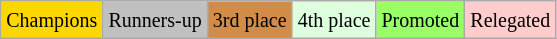<table class="wikitable">
<tr>
<td bgcolor=gold><small>Champions</small></td>
<td bgcolor=silver><small>Runners-up</small></td>
<td bgcolor=#d28c47><small>3rd place</small></td>
<td bgcolor=#DDFFDD><small>4th place</small></td>
<td bgcolor=99FF66><small>Promoted</small></td>
<td bgcolor=FFCCCC><small>Relegated</small></td>
</tr>
</table>
